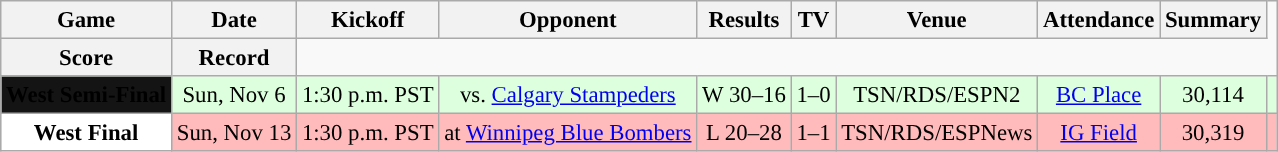<table class="wikitable" style="font-size: 95%;">
<tr>
<th scope="col">Game</th>
<th scope="col">Date</th>
<th scope="col">Kickoff</th>
<th scope="col">Opponent</th>
<th scope="col">Results</th>
<th scope="col">TV</th>
<th scope="col">Venue</th>
<th scope="col">Attendance</th>
<th scope="col">Summary</th>
</tr>
<tr>
<th scope="col">Score</th>
<th scope="col">Record</th>
</tr>
<tr align="center" bgcolor="#ddffdd">
<td style="text-align:center; background:#141414;"><span><strong>West Semi-Final</strong></span></td>
<td align="center">Sun, Nov 6</td>
<td align="center">1:30 p.m. PST</td>
<td align="center">vs. <a href='#'>Calgary Stampeders</a></td>
<td align="center">W 30–16</td>
<td align="center">1–0</td>
<td align="center">TSN/RDS/ESPN2</td>
<td align="center"><a href='#'>BC Place</a></td>
<td align="center">30,114</td>
<td align="center"></td>
</tr>
<tr align="center" bgcolor="#ffbbbb">
<th style="text-align:center; background:white;"><span><strong>West Final</strong></span></th>
<td align="center">Sun, Nov 13</td>
<td align="center">1:30 p.m. PST</td>
<td align="center">at <a href='#'>Winnipeg Blue Bombers</a></td>
<td align="center">L 20–28</td>
<td align="center">1–1</td>
<td align="center">TSN/RDS/ESPNews</td>
<td align="center"><a href='#'>IG Field</a></td>
<td align="center">30,319</td>
<td align="center"></td>
</tr>
</table>
